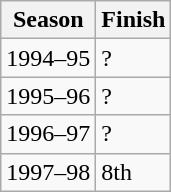<table class="wikitable">
<tr>
<th>Season</th>
<th>Finish</th>
</tr>
<tr>
<td>1994–95</td>
<td>?</td>
</tr>
<tr>
<td>1995–96</td>
<td>?</td>
</tr>
<tr>
<td>1996–97</td>
<td>?</td>
</tr>
<tr>
<td>1997–98</td>
<td>8th</td>
</tr>
</table>
